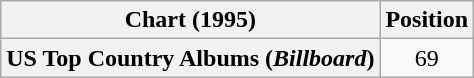<table class="wikitable plainrowheaders" style="text-align:center">
<tr>
<th scope="col">Chart (1995)</th>
<th scope="col">Position</th>
</tr>
<tr>
<th scope="row">US Top Country Albums (<em>Billboard</em>)</th>
<td>69</td>
</tr>
</table>
